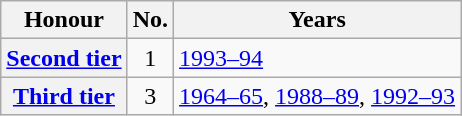<table class="wikitable plainrowheaders">
<tr>
<th scope=col>Honour</th>
<th scope=col>No.</th>
<th scope=col>Years</th>
</tr>
<tr>
<th scope=row><a href='#'>Second tier</a></th>
<td align=center>1</td>
<td><a href='#'>1993–94</a></td>
</tr>
<tr>
<th scope=row><a href='#'>Third tier</a></th>
<td align=center>3</td>
<td><a href='#'>1964–65</a>, <a href='#'>1988–89</a>, <a href='#'>1992–93</a></td>
</tr>
</table>
